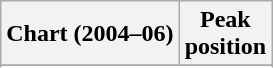<table class="wikitable sortable">
<tr>
<th>Chart (2004–06)</th>
<th>Peak<br>position</th>
</tr>
<tr>
</tr>
<tr>
</tr>
<tr>
</tr>
<tr>
</tr>
<tr>
</tr>
</table>
